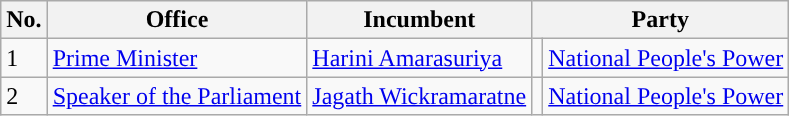<table class=wikitable>
<tr>
<th><abbr>No.</abbr></th>
<th>Office</th>
<th>Incumbent</th>
<th colspan=2>Party</th>
</tr>
<tr>
<td>1</td>
<td><a href='#'>Prime Minister</a></td>
<td><a href='#'>Harini Amarasuriya</a></td>
<td style="background: "></td>
<td><a href='#'>National People's Power</a></td>
</tr>
<tr>
<td>2</td>
<td><a href='#'>Speaker of the Parliament</a></td>
<td><a href='#'>Jagath Wickramaratne</a></td>
<td style="background: "></td>
<td><a href='#'>National People's Power</a></td>
</tr>
</table>
